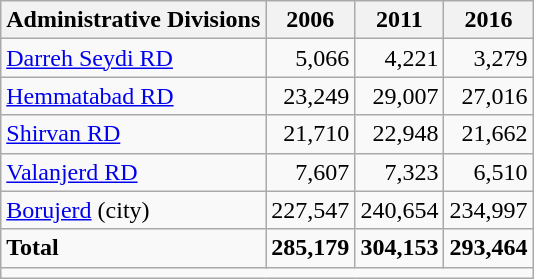<table class="wikitable">
<tr>
<th>Administrative Divisions</th>
<th>2006</th>
<th>2011</th>
<th>2016</th>
</tr>
<tr>
<td><a href='#'>Darreh Seydi RD</a></td>
<td style="text-align: right;">5,066</td>
<td style="text-align: right;">4,221</td>
<td style="text-align: right;">3,279</td>
</tr>
<tr>
<td><a href='#'>Hemmatabad RD</a></td>
<td style="text-align: right;">23,249</td>
<td style="text-align: right;">29,007</td>
<td style="text-align: right;">27,016</td>
</tr>
<tr>
<td><a href='#'>Shirvan RD</a></td>
<td style="text-align: right;">21,710</td>
<td style="text-align: right;">22,948</td>
<td style="text-align: right;">21,662</td>
</tr>
<tr>
<td><a href='#'>Valanjerd RD</a></td>
<td style="text-align: right;">7,607</td>
<td style="text-align: right;">7,323</td>
<td style="text-align: right;">6,510</td>
</tr>
<tr>
<td><a href='#'>Borujerd</a> (city)</td>
<td style="text-align: right;">227,547</td>
<td style="text-align: right;">240,654</td>
<td style="text-align: right;">234,997</td>
</tr>
<tr>
<td><strong>Total</strong></td>
<td style="text-align: right;"><strong>285,179</strong></td>
<td style="text-align: right;"><strong>304,153</strong></td>
<td style="text-align: right;"><strong>293,464</strong></td>
</tr>
<tr>
<td colspan=4></td>
</tr>
</table>
